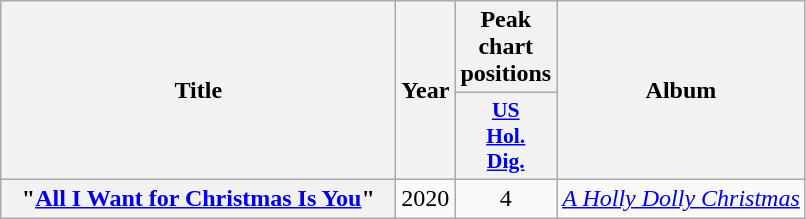<table class="wikitable plainrowheaders" style="text-align:center;">
<tr>
<th scope="col" rowspan="2" style="width:16em;">Title</th>
<th scope="col" rowspan="2">Year</th>
<th scope="col">Peak chart positions</th>
<th scope="col" rowspan="2">Album</th>
</tr>
<tr>
<th scope="col" style="width:3em;font-size:90%;"><a href='#'>US<br>Hol.<br>Dig.</a><br></th>
</tr>
<tr>
<th scope="row">"<a href='#'>All I Want for Christmas Is You</a>"<br></th>
<td>2020</td>
<td>4</td>
<td><em><a href='#'>A Holly Dolly Christmas</a></em></td>
</tr>
</table>
